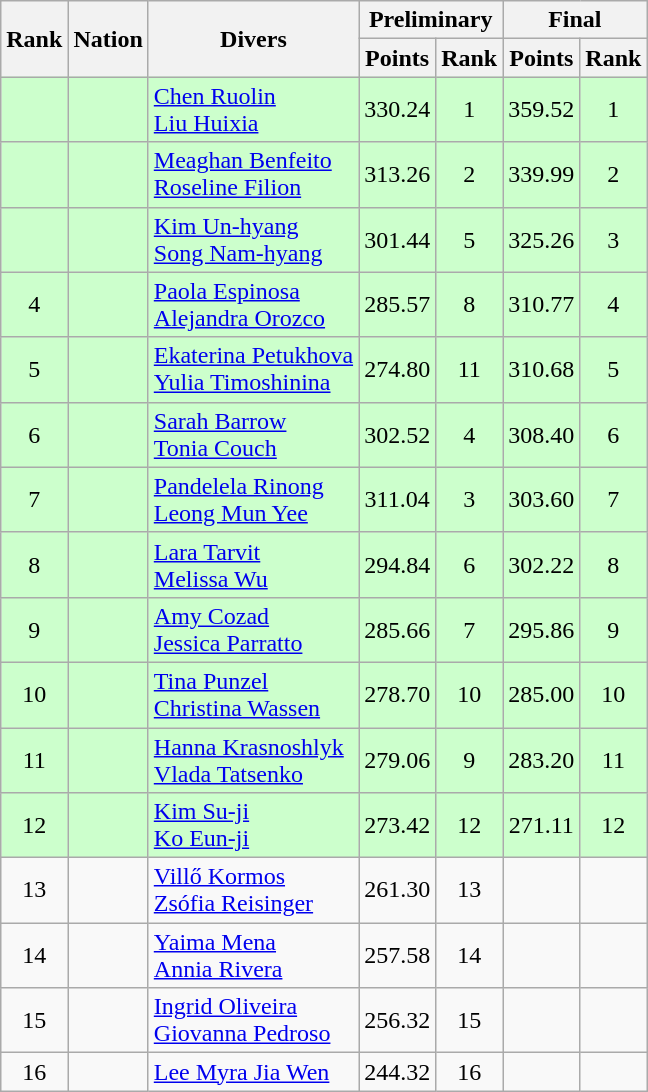<table class="wikitable sortable" style="text-align:center">
<tr>
<th rowspan=2>Rank</th>
<th rowspan=2>Nation</th>
<th rowspan=2>Divers</th>
<th colspan=2>Preliminary</th>
<th colspan=2>Final</th>
</tr>
<tr>
<th>Points</th>
<th>Rank</th>
<th>Points</th>
<th>Rank</th>
</tr>
<tr bgcolor=ccffcc>
<td></td>
<td align=left></td>
<td align=left><a href='#'>Chen Ruolin</a><br><a href='#'>Liu Huixia</a></td>
<td>330.24</td>
<td>1</td>
<td>359.52</td>
<td>1</td>
</tr>
<tr bgcolor=ccffcc>
<td></td>
<td align=left></td>
<td align=left><a href='#'>Meaghan Benfeito</a><br><a href='#'>Roseline Filion</a></td>
<td>313.26</td>
<td>2</td>
<td>339.99</td>
<td>2</td>
</tr>
<tr bgcolor=ccffcc>
<td></td>
<td align=left></td>
<td align=left><a href='#'>Kim Un-hyang</a><br><a href='#'>Song Nam-hyang</a></td>
<td>301.44</td>
<td>5</td>
<td>325.26</td>
<td>3</td>
</tr>
<tr bgcolor=ccffcc>
<td>4</td>
<td align=left></td>
<td align=left><a href='#'>Paola Espinosa</a><br><a href='#'>Alejandra Orozco</a></td>
<td>285.57</td>
<td>8</td>
<td>310.77</td>
<td>4</td>
</tr>
<tr bgcolor=ccffcc>
<td>5</td>
<td align=left></td>
<td align=left><a href='#'>Ekaterina Petukhova</a><br><a href='#'>Yulia Timoshinina</a></td>
<td>274.80</td>
<td>11</td>
<td>310.68</td>
<td>5</td>
</tr>
<tr bgcolor=ccffcc>
<td>6</td>
<td align=left></td>
<td align=left><a href='#'>Sarah Barrow</a><br><a href='#'>Tonia Couch</a></td>
<td>302.52</td>
<td>4</td>
<td>308.40</td>
<td>6</td>
</tr>
<tr bgcolor=ccffcc>
<td>7</td>
<td align=left></td>
<td align=left><a href='#'>Pandelela Rinong</a><br><a href='#'>Leong Mun Yee</a></td>
<td>311.04</td>
<td>3</td>
<td>303.60</td>
<td>7</td>
</tr>
<tr bgcolor=ccffcc>
<td>8</td>
<td align=left></td>
<td align=left><a href='#'>Lara Tarvit</a><br><a href='#'>Melissa Wu</a></td>
<td>294.84</td>
<td>6</td>
<td>302.22</td>
<td>8</td>
</tr>
<tr bgcolor=ccffcc>
<td>9</td>
<td align=left></td>
<td align=left><a href='#'>Amy Cozad</a><br><a href='#'>Jessica Parratto</a></td>
<td>285.66</td>
<td>7</td>
<td>295.86</td>
<td>9</td>
</tr>
<tr bgcolor=ccffcc>
<td>10</td>
<td align=left></td>
<td align=left><a href='#'>Tina Punzel</a><br><a href='#'>Christina Wassen</a></td>
<td>278.70</td>
<td>10</td>
<td>285.00</td>
<td>10</td>
</tr>
<tr bgcolor=ccffcc>
<td>11</td>
<td align=left></td>
<td align=left><a href='#'>Hanna Krasnoshlyk</a><br><a href='#'>Vlada Tatsenko</a></td>
<td>279.06</td>
<td>9</td>
<td>283.20</td>
<td>11</td>
</tr>
<tr bgcolor=ccffcc>
<td>12</td>
<td align=left></td>
<td align=left><a href='#'>Kim Su-ji</a><br><a href='#'>Ko Eun-ji</a></td>
<td>273.42</td>
<td>12</td>
<td>271.11</td>
<td>12</td>
</tr>
<tr>
<td>13</td>
<td align=left></td>
<td align=left><a href='#'>Villő Kormos</a><br><a href='#'>Zsófia Reisinger</a></td>
<td>261.30</td>
<td>13</td>
<td></td>
<td></td>
</tr>
<tr>
<td>14</td>
<td align=left></td>
<td align=left><a href='#'>Yaima Mena</a><br><a href='#'>Annia Rivera</a></td>
<td>257.58</td>
<td>14</td>
<td></td>
<td></td>
</tr>
<tr>
<td>15</td>
<td align=left></td>
<td align=left><a href='#'>Ingrid Oliveira</a><br><a href='#'>Giovanna Pedroso</a></td>
<td>256.32</td>
<td>15</td>
<td></td>
<td></td>
</tr>
<tr>
<td>16</td>
<td align=left></td>
<td align=left><a href='#'>Lee Myra Jia Wen</a><br></td>
<td>244.32</td>
<td>16</td>
<td></td>
<td></td>
</tr>
</table>
